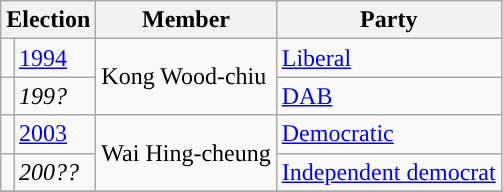<table class="wikitable">
<tr>
<th colspan="2">Election</th>
<th>Member</th>
<th>Party</th>
</tr>
<tr>
<td style="color:inherit;background:"></td>
<td><a href='#'>1994</a></td>
<td rowspan=2>Kong Wood-chiu</td>
<td><a href='#'>Liberal</a></td>
</tr>
<tr>
<td style="color:inherit;background:"></td>
<td><em>199?</em></td>
<td><a href='#'>DAB</a></td>
</tr>
<tr>
<td style="color:inherit;background:"></td>
<td><a href='#'>2003</a></td>
<td rowspan=2>Wai Hing-cheung</td>
<td><a href='#'>Democratic</a></td>
</tr>
<tr>
<td style="color:inherit;background:"></td>
<td><em>200??</em></td>
<td><a href='#'>Independent democrat</a></td>
</tr>
<tr>
</tr>
</table>
